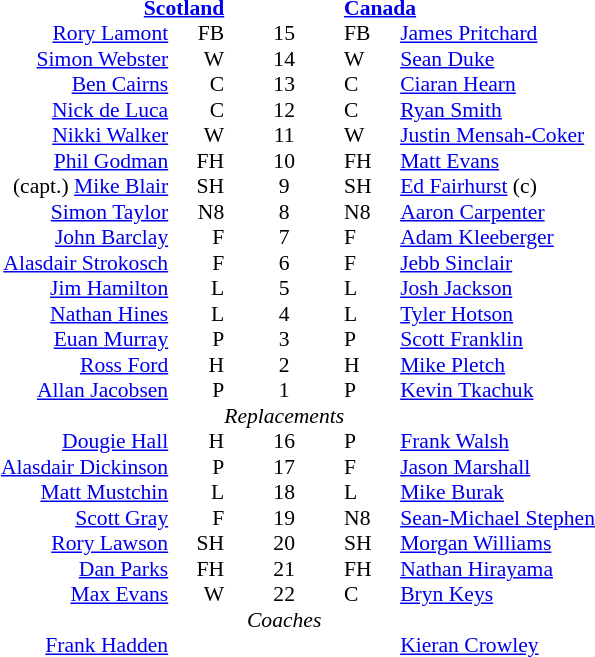<table width="100%" style="font-size: 90%; " cellspacing="0" cellpadding="0" align=center>
<tr>
<td width=41%; text-align=right></td>
<td width=3%; text-align:right></td>
<td width=4%; text-align:center></td>
<td width=3%; text-align:left></td>
<td width=49%; text-align:left></td>
</tr>
<tr>
<td colspan=2; align=right><strong><a href='#'>Scotland</a></strong></td>
<td></td>
<td colspan=2;><strong><a href='#'>Canada</a></strong></td>
</tr>
<tr>
<td align=right><a href='#'>Rory Lamont</a></td>
<td align=right>FB</td>
<td align=center>15</td>
<td>FB</td>
<td><a href='#'>James Pritchard</a></td>
</tr>
<tr>
<td align=right> <a href='#'>Simon Webster</a></td>
<td align=right>W</td>
<td align=center>14</td>
<td>W</td>
<td><a href='#'>Sean Duke</a></td>
</tr>
<tr>
<td align=right><a href='#'>Ben Cairns</a></td>
<td align=right>C</td>
<td align=center>13</td>
<td>C</td>
<td><a href='#'>Ciaran Hearn</a> </td>
</tr>
<tr>
<td align=right><a href='#'>Nick de Luca</a></td>
<td align=right>C</td>
<td align=center>12</td>
<td>C</td>
<td><a href='#'>Ryan Smith</a></td>
</tr>
<tr>
<td align=right><a href='#'>Nikki Walker</a></td>
<td align=right>W</td>
<td align=center>11</td>
<td>W</td>
<td><a href='#'>Justin Mensah-Coker</a></td>
</tr>
<tr>
<td align=right> <a href='#'>Phil Godman</a></td>
<td align=right>FH</td>
<td align=center>10</td>
<td>FH</td>
<td><a href='#'>Matt Evans</a> </td>
</tr>
<tr>
<td align=right> (capt.) <a href='#'>Mike Blair</a></td>
<td align=right>SH</td>
<td align=center>9</td>
<td>SH</td>
<td><a href='#'>Ed Fairhurst</a> (c) </td>
</tr>
<tr>
<td align=right><a href='#'>Simon Taylor</a></td>
<td align=right>N8</td>
<td align=center>8</td>
<td>N8</td>
<td><a href='#'>Aaron Carpenter</a> </td>
</tr>
<tr>
<td align=right> <a href='#'>John Barclay</a></td>
<td align=right>F</td>
<td align=center>7</td>
<td>F</td>
<td><a href='#'>Adam Kleeberger</a></td>
</tr>
<tr>
<td align=right><a href='#'>Alasdair Strokosch</a></td>
<td align=right>F</td>
<td align=center>6</td>
<td>F</td>
<td><a href='#'>Jebb Sinclair</a> </td>
</tr>
<tr>
<td align=right><a href='#'>Jim Hamilton</a></td>
<td align=right>L</td>
<td align=center>5</td>
<td>L</td>
<td><a href='#'>Josh Jackson</a> </td>
</tr>
<tr>
<td align=right> <a href='#'>Nathan Hines</a></td>
<td align=right>L</td>
<td align=center>4</td>
<td>L</td>
<td><a href='#'>Tyler Hotson</a></td>
</tr>
<tr>
<td align=right><a href='#'>Euan Murray</a></td>
<td align=right>P</td>
<td align=center>3</td>
<td>P</td>
<td><a href='#'>Scott Franklin</a></td>
</tr>
<tr>
<td align=right> <a href='#'>Ross Ford</a></td>
<td align=right>H</td>
<td align=center>2</td>
<td>H</td>
<td><a href='#'>Mike Pletch</a></td>
</tr>
<tr>
<td align=right> <a href='#'>Allan Jacobsen</a></td>
<td align=right>P</td>
<td align=center>1</td>
<td>P</td>
<td><a href='#'>Kevin Tkachuk</a> </td>
</tr>
<tr>
<td></td>
<td></td>
<td align=center><em>Replacements</em></td>
<td></td>
<td></td>
</tr>
<tr>
<td align=right> <a href='#'>Dougie Hall</a></td>
<td align=right>H</td>
<td align=center>16</td>
<td>P</td>
<td><a href='#'>Frank Walsh</a> </td>
</tr>
<tr>
<td align=right> <a href='#'>Alasdair Dickinson</a></td>
<td align=right>P</td>
<td align=center>17</td>
<td>F</td>
<td><a href='#'>Jason Marshall</a> </td>
</tr>
<tr>
<td align=right> <a href='#'>Matt Mustchin</a></td>
<td align=right>L</td>
<td align=center>18</td>
<td>L</td>
<td><a href='#'>Mike Burak</a> </td>
</tr>
<tr>
<td align=right> <a href='#'>Scott Gray</a></td>
<td align=right>F</td>
<td align=center>19</td>
<td>N8</td>
<td><a href='#'>Sean-Michael Stephen</a> </td>
</tr>
<tr>
<td align=right> <a href='#'>Rory Lawson</a></td>
<td align=right>SH</td>
<td align=center>20</td>
<td>SH</td>
<td><a href='#'>Morgan Williams</a> </td>
</tr>
<tr>
<td align=right> <a href='#'>Dan Parks</a></td>
<td align=right>FH</td>
<td align=center>21</td>
<td>FH</td>
<td><a href='#'>Nathan Hirayama</a> </td>
</tr>
<tr>
<td align=right> <a href='#'>Max Evans</a></td>
<td align=right>W</td>
<td align=center>22</td>
<td>C</td>
<td><a href='#'>Bryn Keys</a> </td>
</tr>
<tr>
<td></td>
<td></td>
<td align=center><em>Coaches</em></td>
<td></td>
<td></td>
</tr>
<tr>
<td align=right> <a href='#'>Frank Hadden</a></td>
<td></td>
<td></td>
<td></td>
<td><a href='#'>Kieran Crowley</a> </td>
</tr>
</table>
